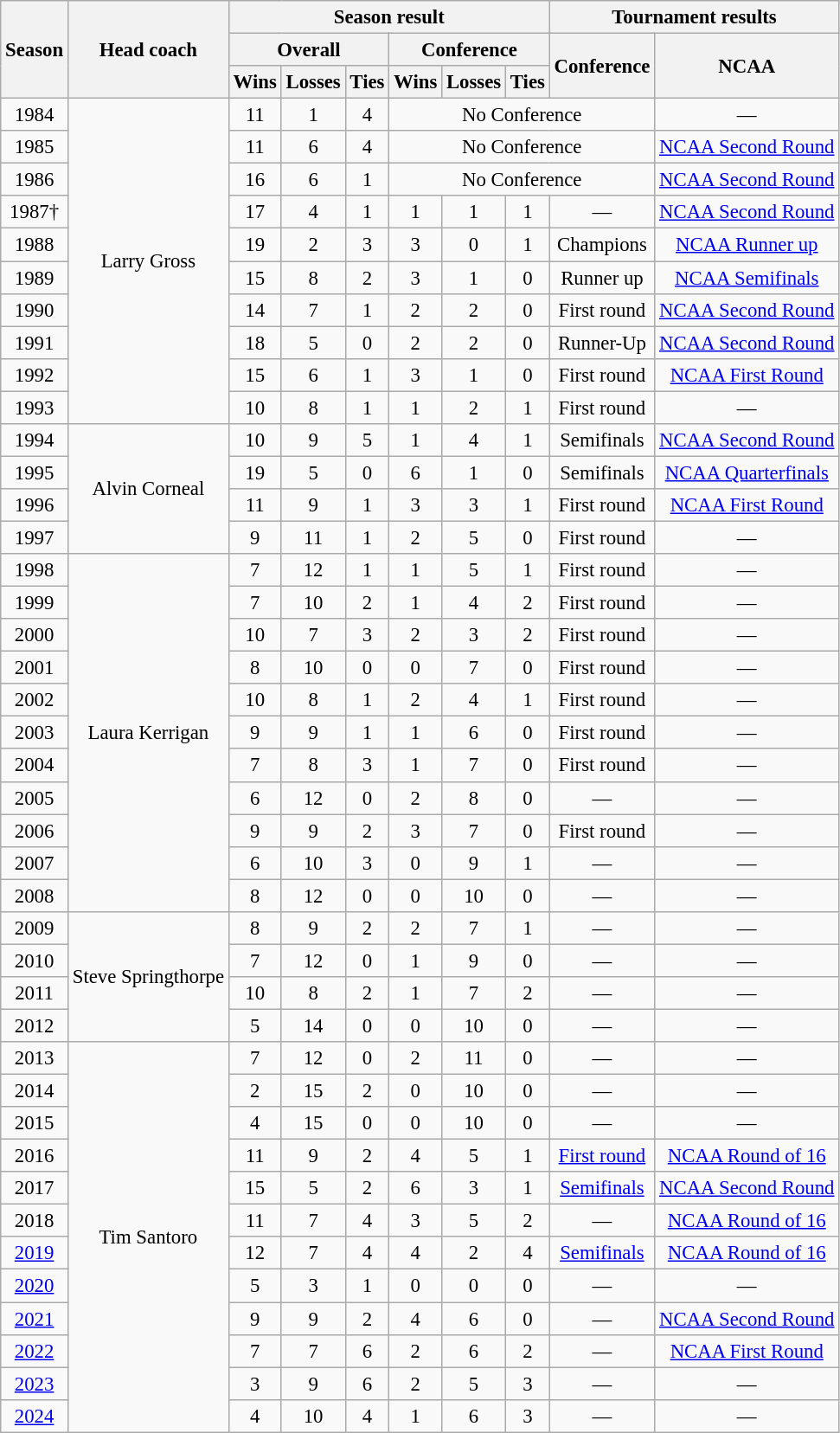<table class="wikitable" style="font-size: 95%; text-align:center;">
<tr>
<th rowspan=3>Season</th>
<th rowspan=3>Head coach</th>
<th colspan=6>Season result</th>
<th colspan=2>Tournament results</th>
</tr>
<tr>
<th colspan=3>Overall</th>
<th colspan=3>Conference</th>
<th rowspan=2>Conference</th>
<th rowspan=2>NCAA</th>
</tr>
<tr>
<th>Wins</th>
<th>Losses</th>
<th>Ties</th>
<th>Wins</th>
<th>Losses</th>
<th>Ties</th>
</tr>
<tr>
<td>1984</td>
<td rowspan=10>Larry Gross</td>
<td>11</td>
<td>1</td>
<td>4</td>
<td colspan=4>No Conference</td>
<td>—</td>
</tr>
<tr>
<td>1985</td>
<td>11</td>
<td>6</td>
<td>4</td>
<td colspan=4>No Conference</td>
<td><a href='#'>NCAA Second Round</a></td>
</tr>
<tr>
<td>1986</td>
<td>16</td>
<td>6</td>
<td>1</td>
<td colspan=4>No Conference</td>
<td><a href='#'>NCAA Second Round</a></td>
</tr>
<tr>
<td>1987†</td>
<td>17</td>
<td>4</td>
<td>1</td>
<td>1</td>
<td>1</td>
<td>1</td>
<td>—</td>
<td><a href='#'>NCAA Second Round</a></td>
</tr>
<tr>
<td>1988</td>
<td>19</td>
<td>2</td>
<td>3</td>
<td>3</td>
<td>0</td>
<td>1</td>
<td>Champions</td>
<td><a href='#'>NCAA Runner up</a></td>
</tr>
<tr>
<td>1989</td>
<td>15</td>
<td>8</td>
<td>2</td>
<td>3</td>
<td>1</td>
<td>0</td>
<td>Runner up</td>
<td><a href='#'>NCAA Semifinals</a></td>
</tr>
<tr>
<td>1990</td>
<td>14</td>
<td>7</td>
<td>1</td>
<td>2</td>
<td>2</td>
<td>0</td>
<td>First round</td>
<td><a href='#'>NCAA Second Round</a></td>
</tr>
<tr>
<td>1991</td>
<td>18</td>
<td>5</td>
<td>0</td>
<td>2</td>
<td>2</td>
<td>0</td>
<td>Runner-Up</td>
<td><a href='#'>NCAA Second Round</a></td>
</tr>
<tr>
<td>1992</td>
<td>15</td>
<td>6</td>
<td>1</td>
<td>3</td>
<td>1</td>
<td>0</td>
<td>First round</td>
<td><a href='#'>NCAA First Round</a></td>
</tr>
<tr>
<td>1993</td>
<td>10</td>
<td>8</td>
<td>1</td>
<td>1</td>
<td>2</td>
<td>1</td>
<td>First round</td>
<td>—</td>
</tr>
<tr>
<td>1994</td>
<td rowspan=4>Alvin Corneal</td>
<td>10</td>
<td>9</td>
<td>5</td>
<td>1</td>
<td>4</td>
<td>1</td>
<td>Semifinals</td>
<td><a href='#'>NCAA Second Round</a></td>
</tr>
<tr>
<td>1995</td>
<td>19</td>
<td>5</td>
<td>0</td>
<td>6</td>
<td>1</td>
<td>0</td>
<td>Semifinals</td>
<td><a href='#'>NCAA Quarterfinals</a></td>
</tr>
<tr>
<td>1996</td>
<td>11</td>
<td>9</td>
<td>1</td>
<td>3</td>
<td>3</td>
<td>1</td>
<td>First round</td>
<td><a href='#'>NCAA First Round</a></td>
</tr>
<tr>
<td>1997</td>
<td>9</td>
<td>11</td>
<td>1</td>
<td>2</td>
<td>5</td>
<td>0</td>
<td>First round</td>
<td>—</td>
</tr>
<tr>
<td>1998</td>
<td rowspan=11>Laura Kerrigan</td>
<td>7</td>
<td>12</td>
<td>1</td>
<td>1</td>
<td>5</td>
<td>1</td>
<td>First round</td>
<td>—</td>
</tr>
<tr>
<td>1999</td>
<td>7</td>
<td>10</td>
<td>2</td>
<td>1</td>
<td>4</td>
<td>2</td>
<td>First round</td>
<td>—</td>
</tr>
<tr>
<td>2000</td>
<td>10</td>
<td>7</td>
<td>3</td>
<td>2</td>
<td>3</td>
<td>2</td>
<td>First round</td>
<td>—</td>
</tr>
<tr>
<td>2001</td>
<td>8</td>
<td>10</td>
<td>0</td>
<td>0</td>
<td>7</td>
<td>0</td>
<td>First round</td>
<td>—</td>
</tr>
<tr>
<td>2002</td>
<td>10</td>
<td>8</td>
<td>1</td>
<td>2</td>
<td>4</td>
<td>1</td>
<td>First round</td>
<td>—</td>
</tr>
<tr>
<td>2003</td>
<td>9</td>
<td>9</td>
<td>1</td>
<td>1</td>
<td>6</td>
<td>0</td>
<td>First round</td>
<td>—</td>
</tr>
<tr>
<td>2004</td>
<td>7</td>
<td>8</td>
<td>3</td>
<td>1</td>
<td>7</td>
<td>0</td>
<td>First round</td>
<td>—</td>
</tr>
<tr>
<td>2005</td>
<td>6</td>
<td>12</td>
<td>0</td>
<td>2</td>
<td>8</td>
<td>0</td>
<td>—</td>
<td>—</td>
</tr>
<tr>
<td>2006</td>
<td>9</td>
<td>9</td>
<td>2</td>
<td>3</td>
<td>7</td>
<td>0</td>
<td>First round</td>
<td>—</td>
</tr>
<tr>
<td>2007</td>
<td>6</td>
<td>10</td>
<td>3</td>
<td>0</td>
<td>9</td>
<td>1</td>
<td>—</td>
<td>—</td>
</tr>
<tr>
<td>2008</td>
<td>8</td>
<td>12</td>
<td>0</td>
<td>0</td>
<td>10</td>
<td>0</td>
<td>—</td>
<td>—</td>
</tr>
<tr>
<td>2009</td>
<td rowspan=4>Steve Springthorpe</td>
<td>8</td>
<td>9</td>
<td>2</td>
<td>2</td>
<td>7</td>
<td>1</td>
<td>—</td>
<td>—</td>
</tr>
<tr>
<td>2010</td>
<td>7</td>
<td>12</td>
<td>0</td>
<td>1</td>
<td>9</td>
<td>0</td>
<td>—</td>
<td>—</td>
</tr>
<tr>
<td>2011</td>
<td>10</td>
<td>8</td>
<td>2</td>
<td>1</td>
<td>7</td>
<td>2</td>
<td>—</td>
<td>—</td>
</tr>
<tr>
<td>2012</td>
<td>5</td>
<td>14</td>
<td>0</td>
<td>0</td>
<td>10</td>
<td>0</td>
<td>—</td>
<td>—</td>
</tr>
<tr>
<td>2013</td>
<td rowspan=12>Tim Santoro</td>
<td>7</td>
<td>12</td>
<td>0</td>
<td>2</td>
<td>11</td>
<td>0</td>
<td>—</td>
<td>—</td>
</tr>
<tr>
<td>2014</td>
<td>2</td>
<td>15</td>
<td>2</td>
<td>0</td>
<td>10</td>
<td>0</td>
<td>—</td>
<td>—</td>
</tr>
<tr>
<td>2015</td>
<td>4</td>
<td>15</td>
<td>0</td>
<td>0</td>
<td>10</td>
<td>0</td>
<td>—</td>
<td>—</td>
</tr>
<tr>
<td>2016</td>
<td>11</td>
<td>9</td>
<td>2</td>
<td>4</td>
<td>5</td>
<td>1</td>
<td><a href='#'>First round</a></td>
<td><a href='#'>NCAA Round of 16</a></td>
</tr>
<tr>
<td>2017</td>
<td>15</td>
<td>5</td>
<td>2</td>
<td>6</td>
<td>3</td>
<td>1</td>
<td><a href='#'>Semifinals</a></td>
<td><a href='#'>NCAA Second Round</a></td>
</tr>
<tr>
<td>2018</td>
<td>11</td>
<td>7</td>
<td>4</td>
<td>3</td>
<td>5</td>
<td>2</td>
<td>—</td>
<td><a href='#'>NCAA Round of 16</a></td>
</tr>
<tr>
<td><a href='#'>2019</a></td>
<td>12</td>
<td>7</td>
<td>4</td>
<td>4</td>
<td>2</td>
<td>4</td>
<td><a href='#'>Semifinals</a></td>
<td><a href='#'>NCAA Round of 16</a></td>
</tr>
<tr>
<td><a href='#'>2020</a></td>
<td>5</td>
<td>3</td>
<td>1</td>
<td>0</td>
<td>0</td>
<td>0</td>
<td>—</td>
<td>—</td>
</tr>
<tr>
<td><a href='#'>2021</a></td>
<td>9</td>
<td>9</td>
<td>2</td>
<td>4</td>
<td>6</td>
<td>0</td>
<td>—</td>
<td><a href='#'>NCAA Second Round</a></td>
</tr>
<tr>
<td><a href='#'>2022</a></td>
<td>7</td>
<td>7</td>
<td>6</td>
<td>2</td>
<td>6</td>
<td>2</td>
<td>—</td>
<td><a href='#'>NCAA First Round</a></td>
</tr>
<tr>
<td><a href='#'>2023</a></td>
<td>3</td>
<td>9</td>
<td>6</td>
<td>2</td>
<td>5</td>
<td>3</td>
<td>—</td>
<td>—</td>
</tr>
<tr>
<td><a href='#'>2024</a></td>
<td>4</td>
<td>10</td>
<td>4</td>
<td>1</td>
<td>6</td>
<td>3</td>
<td>—</td>
<td>—</td>
</tr>
</table>
